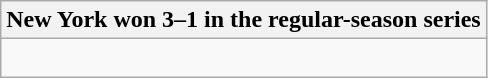<table class="wikitable collapsible collapsed">
<tr>
<th>New York won 3–1 in the regular-season series</th>
</tr>
<tr>
<td><br>


</td>
</tr>
</table>
